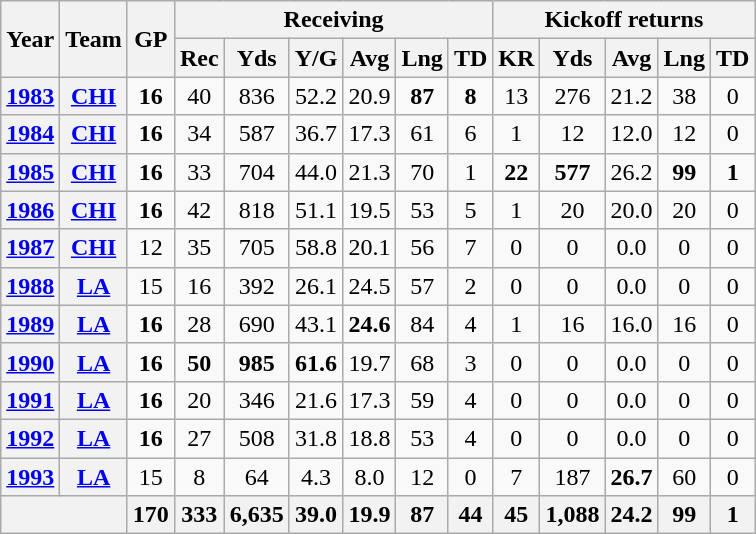<table class="wikitable" style="text-align: center;">
<tr>
<th rowspan="2">Year</th>
<th rowspan="2">Team</th>
<th rowspan="2">GP</th>
<th colspan="6">Receiving</th>
<th colspan="5">Kickoff returns</th>
</tr>
<tr>
<th>Rec</th>
<th>Yds</th>
<th>Y/G</th>
<th>Avg</th>
<th>Lng</th>
<th>TD</th>
<th>KR</th>
<th>Yds</th>
<th>Avg</th>
<th>Lng</th>
<th>TD</th>
</tr>
<tr>
<th><a href='#'>1983</a></th>
<th><a href='#'>CHI</a></th>
<td><strong>16</strong></td>
<td>40</td>
<td>836</td>
<td>52.2</td>
<td>20.9</td>
<td><strong>87</strong></td>
<td><strong>8</strong></td>
<td>13</td>
<td>276</td>
<td>21.2</td>
<td>38</td>
<td>0</td>
</tr>
<tr>
<th><a href='#'>1984</a></th>
<th><a href='#'>CHI</a></th>
<td><strong>16</strong></td>
<td>34</td>
<td>587</td>
<td>36.7</td>
<td>17.3</td>
<td>61</td>
<td>6</td>
<td>1</td>
<td>12</td>
<td>12.0</td>
<td>12</td>
<td>0</td>
</tr>
<tr>
<th><a href='#'>1985</a></th>
<th><a href='#'>CHI</a></th>
<td><strong>16</strong></td>
<td>33</td>
<td>704</td>
<td>44.0</td>
<td>21.3</td>
<td>70</td>
<td>1</td>
<td><strong>22</strong></td>
<td><strong>577</strong></td>
<td>26.2</td>
<td><strong>99</strong></td>
<td><strong>1</strong></td>
</tr>
<tr>
<th><a href='#'>1986</a></th>
<th><a href='#'>CHI</a></th>
<td><strong>16</strong></td>
<td>42</td>
<td>818</td>
<td>51.1</td>
<td>19.5</td>
<td>53</td>
<td>5</td>
<td>1</td>
<td>20</td>
<td>20.0</td>
<td>20</td>
<td>0</td>
</tr>
<tr>
<th><a href='#'>1987</a></th>
<th><a href='#'>CHI</a></th>
<td>12</td>
<td>35</td>
<td>705</td>
<td>58.8</td>
<td>20.1</td>
<td>56</td>
<td>7</td>
<td>0</td>
<td>0</td>
<td>0.0</td>
<td>0</td>
<td>0</td>
</tr>
<tr>
<th><a href='#'>1988</a></th>
<th><a href='#'>LA</a></th>
<td>15</td>
<td>16</td>
<td>392</td>
<td>26.1</td>
<td>24.5</td>
<td>57</td>
<td>2</td>
<td>0</td>
<td>0</td>
<td>0.0</td>
<td>0</td>
<td>0</td>
</tr>
<tr>
<th><a href='#'>1989</a></th>
<th><a href='#'>LA</a></th>
<td><strong>16</strong></td>
<td>28</td>
<td>690</td>
<td>43.1</td>
<td><strong>24.6</strong></td>
<td>84</td>
<td>4</td>
<td>1</td>
<td>16</td>
<td>16.0</td>
<td>16</td>
<td>0</td>
</tr>
<tr>
<th><a href='#'>1990</a></th>
<th><a href='#'>LA</a></th>
<td><strong>16</strong></td>
<td><strong>50</strong></td>
<td><strong>985</strong></td>
<td><strong>61.6</strong></td>
<td>19.7</td>
<td>68</td>
<td>3</td>
<td>0</td>
<td>0</td>
<td>0.0</td>
<td>0</td>
<td>0</td>
</tr>
<tr>
<th><a href='#'>1991</a></th>
<th><a href='#'>LA</a></th>
<td><strong>16</strong></td>
<td>20</td>
<td>346</td>
<td>21.6</td>
<td>17.3</td>
<td>59</td>
<td>4</td>
<td>0</td>
<td>0</td>
<td>0.0</td>
<td>0</td>
<td>0</td>
</tr>
<tr>
<th><a href='#'>1992</a></th>
<th><a href='#'>LA</a></th>
<td><strong>16</strong></td>
<td>27</td>
<td>508</td>
<td>31.8</td>
<td>18.8</td>
<td>53</td>
<td>4</td>
<td>0</td>
<td>0</td>
<td>0.0</td>
<td>0</td>
<td>0</td>
</tr>
<tr>
<th><a href='#'>1993</a></th>
<th><a href='#'>LA</a></th>
<td>15</td>
<td>8</td>
<td>64</td>
<td>4.3</td>
<td>8.0</td>
<td>12</td>
<td>0</td>
<td>7</td>
<td>187</td>
<td><strong>26.7</strong></td>
<td>60</td>
<td>0</td>
</tr>
<tr>
<th colspan="2"></th>
<th>170</th>
<th>333</th>
<th>6,635</th>
<th>39.0</th>
<th>19.9</th>
<th>87</th>
<th>44</th>
<th>45</th>
<th>1,088</th>
<th>24.2</th>
<th>99</th>
<th>1</th>
</tr>
</table>
